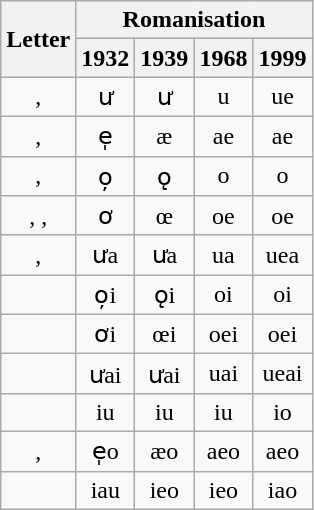<table class="wikitable" style=text-align:center>
<tr>
<th rowspan="2">Letter</th>
<th colspan="4">Romanisation</th>
</tr>
<tr>
<th>1932</th>
<th>1939</th>
<th>1968</th>
<th>1999</th>
</tr>
<tr>
<td>, </td>
<td>ư</td>
<td>ư</td>
<td>u</td>
<td>ue</td>
</tr>
<tr>
<td>, </td>
<td>e̩</td>
<td>æ</td>
<td>ae</td>
<td>ae</td>
</tr>
<tr>
<td>, </td>
<td>o̦</td>
<td>ǫ</td>
<td>o</td>
<td>o</td>
</tr>
<tr>
<td>, , </td>
<td>ơ</td>
<td>œ</td>
<td>oe</td>
<td>oe</td>
</tr>
<tr>
<td>, </td>
<td>ưa</td>
<td>ưa</td>
<td>ua</td>
<td>uea</td>
</tr>
<tr>
<td></td>
<td>o̦i</td>
<td>ǫi</td>
<td>oi</td>
<td>oi</td>
</tr>
<tr>
<td></td>
<td>ơi</td>
<td>œi</td>
<td>oei</td>
<td>oei</td>
</tr>
<tr>
<td></td>
<td>ưai</td>
<td>ưai</td>
<td>uai</td>
<td>ueai</td>
</tr>
<tr>
<td></td>
<td>iu</td>
<td>iu</td>
<td>iu</td>
<td>io</td>
</tr>
<tr>
<td>, </td>
<td>e̩o</td>
<td>æo</td>
<td>aeo</td>
<td>aeo</td>
</tr>
<tr>
<td></td>
<td>iau</td>
<td>ieo</td>
<td>ieo</td>
<td>iao</td>
</tr>
</table>
